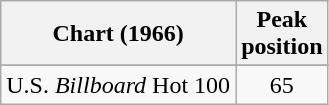<table class="wikitable sortable">
<tr>
<th align="left">Chart (1966)</th>
<th align="center">Peak<br>position</th>
</tr>
<tr>
</tr>
<tr>
<td align="left">U.S. <em>Billboard</em> Hot 100</td>
<td align="center">65</td>
</tr>
</table>
